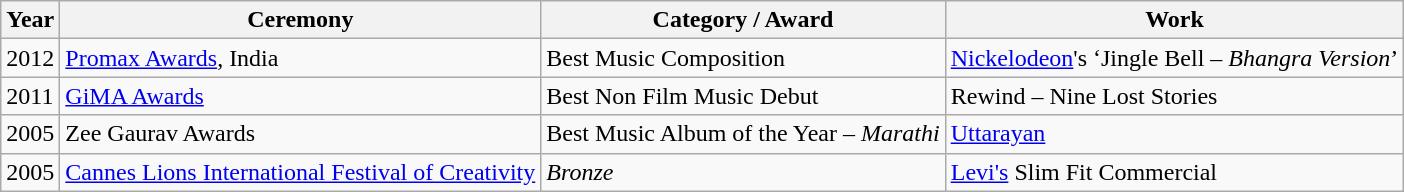<table class="wikitable sortable">
<tr>
<th>Year</th>
<th>Ceremony</th>
<th>Category / Award</th>
<th>Work</th>
</tr>
<tr>
<td>2012</td>
<td><a href='#'>Promax Awards</a>, India</td>
<td>Best Music Composition</td>
<td><a href='#'>Nickelodeon</a>'s ‘Jingle Bell – <em>Bhangra Version</em>’</td>
</tr>
<tr>
<td>2011</td>
<td><a href='#'>GiMA Awards</a></td>
<td>Best Non Film Music Debut</td>
<td>Rewind – Nine Lost Stories</td>
</tr>
<tr>
<td>2005</td>
<td>Zee Gaurav Awards</td>
<td>Best Music Album of the Year – <em>Marathi</em></td>
<td><a href='#'>Uttarayan</a></td>
</tr>
<tr>
<td>2005</td>
<td><a href='#'>Cannes Lions International Festival of Creativity</a></td>
<td><em>Bronze</em></td>
<td><a href='#'>Levi's</a> Slim Fit Commercial</td>
</tr>
</table>
